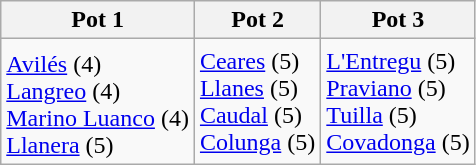<table class=wikitable>
<tr>
<th>Pot 1</th>
<th>Pot 2</th>
<th>Pot 3</th>
</tr>
<tr>
<td><a href='#'>Avilés</a><sup></sup> (4)<br><a href='#'>Langreo</a> (4)<br><a href='#'>Marino Luanco</a> (4)<br><a href='#'>Llanera</a> (5)</td>
<td><a href='#'>Ceares</a> (5)<br><a href='#'>Llanes</a> (5)<br><a href='#'>Caudal</a> (5)<br><a href='#'>Colunga</a> (5)</td>
<td><a href='#'>L'Entregu</a> (5)<br><a href='#'>Praviano</a> (5)<br><a href='#'>Tuilla</a> (5)<br><a href='#'>Covadonga</a> (5)</td>
</tr>
</table>
